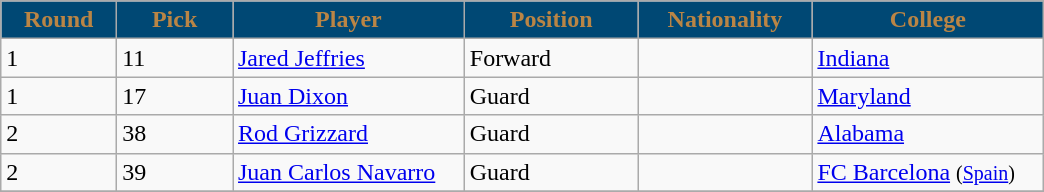<table class="wikitable sortable sortable">
<tr>
<th style="background:#004874; color:#BA8545" width="10%">Round</th>
<th style="background:#004874; color:#BA8545" width="10%">Pick</th>
<th style="background:#004874; color:#BA8545" width="20%">Player</th>
<th style="background:#004874; color:#BA8545" width="15%">Position</th>
<th style="background:#004874; color:#BA8545" width="15%">Nationality</th>
<th style="background:#004874; color:#BA8545" width="20%">College</th>
</tr>
<tr>
<td>1</td>
<td>11</td>
<td><a href='#'>Jared Jeffries</a></td>
<td>Forward</td>
<td></td>
<td><a href='#'>Indiana</a></td>
</tr>
<tr>
<td>1</td>
<td>17</td>
<td><a href='#'>Juan Dixon</a></td>
<td>Guard</td>
<td></td>
<td><a href='#'>Maryland</a></td>
</tr>
<tr>
<td>2</td>
<td>38</td>
<td><a href='#'>Rod Grizzard</a></td>
<td>Guard</td>
<td></td>
<td><a href='#'>Alabama</a></td>
</tr>
<tr>
<td>2</td>
<td>39</td>
<td><a href='#'>Juan Carlos Navarro</a></td>
<td>Guard</td>
<td></td>
<td><a href='#'>FC Barcelona</a> <small>(<a href='#'>Spain</a>)</small></td>
</tr>
<tr>
</tr>
</table>
